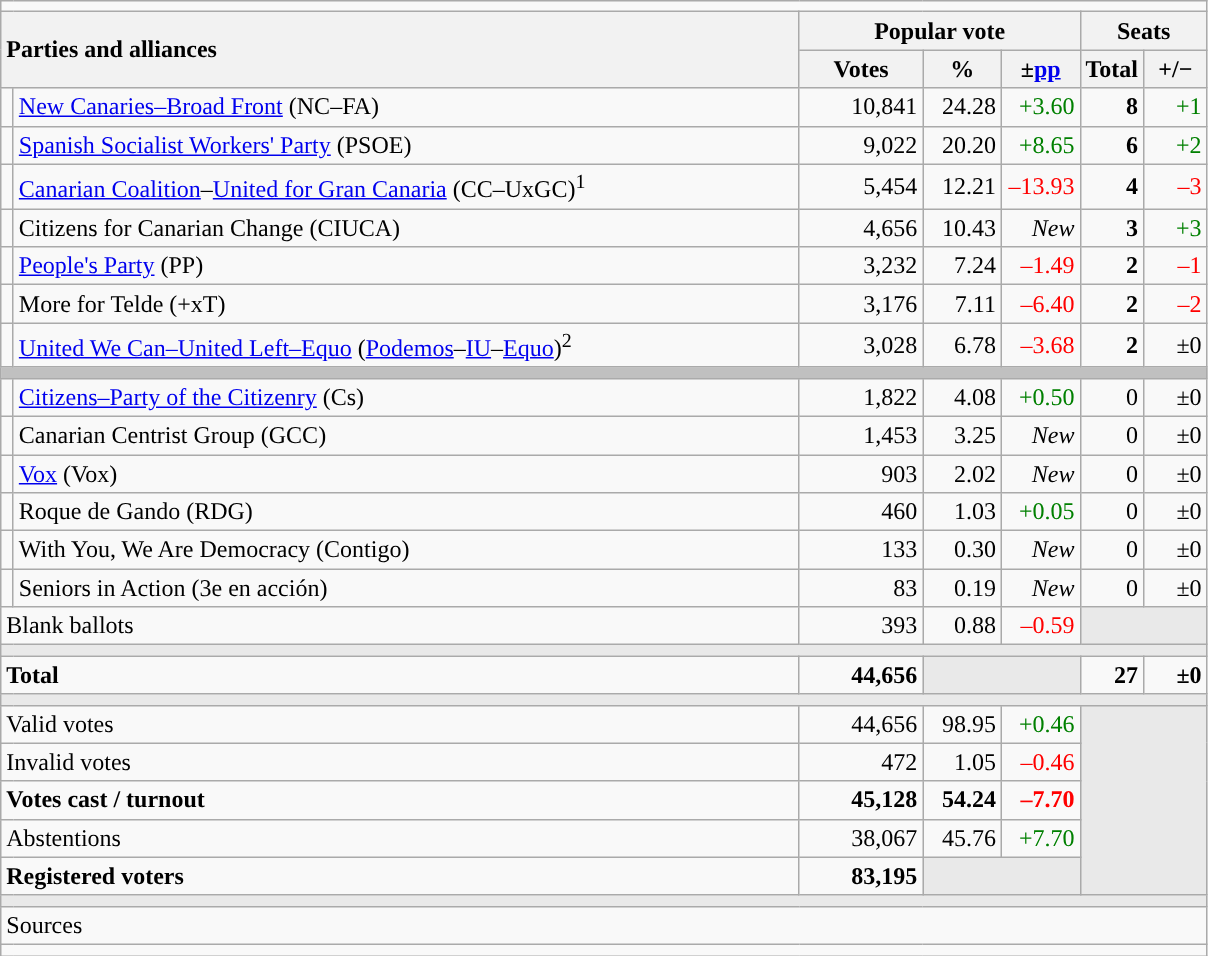<table class="wikitable" style="text-align:right;">
<tr>
<td colspan="7"></td>
</tr>
<tr>
<th style="text-align:left;" rowspan="2" colspan="2" width="525">Parties and alliances</th>
<th colspan="3">Popular vote</th>
<th colspan="2">Seats</th>
</tr>
<tr>
<th width="75">Votes</th>
<th width="45">%</th>
<th width="45">±<a href='#'>pp</a></th>
<th width="35">Total</th>
<th width="35">+/−</th>
</tr>
<tr>
<td width="1" style="color:inherit;background:"></td>
<td align="left"><a href='#'>New Canaries–Broad Front</a> (NC–FA)</td>
<td>10,841</td>
<td>24.28</td>
<td style="color:green;">+3.60</td>
<td><strong>8</strong></td>
<td style="color:green;">+1</td>
</tr>
<tr>
<td style="color:inherit;background:"></td>
<td align="left"><a href='#'>Spanish Socialist Workers' Party</a> (PSOE)</td>
<td>9,022</td>
<td>20.20</td>
<td style="color:green;">+8.65</td>
<td><strong>6</strong></td>
<td style="color:green;">+2</td>
</tr>
<tr>
<td style="color:inherit;background:"></td>
<td align="left"><a href='#'>Canarian Coalition</a>–<a href='#'>United for Gran Canaria</a> (CC–UxGC)<sup>1</sup></td>
<td>5,454</td>
<td>12.21</td>
<td style="color:red;">–13.93</td>
<td><strong>4</strong></td>
<td style="color:red;">–3</td>
</tr>
<tr>
<td style="color:inherit;background:"></td>
<td align="left">Citizens for Canarian Change (CIUCA)</td>
<td>4,656</td>
<td>10.43</td>
<td><em>New</em></td>
<td><strong>3</strong></td>
<td style="color:green;">+3</td>
</tr>
<tr>
<td style="color:inherit;background:"></td>
<td align="left"><a href='#'>People's Party</a> (PP)</td>
<td>3,232</td>
<td>7.24</td>
<td style="color:red;">–1.49</td>
<td><strong>2</strong></td>
<td style="color:red;">–1</td>
</tr>
<tr>
<td style="color:inherit;background:"></td>
<td align="left">More for Telde (+xT)</td>
<td>3,176</td>
<td>7.11</td>
<td style="color:red;">–6.40</td>
<td><strong>2</strong></td>
<td style="color:red;">–2</td>
</tr>
<tr>
<td style="color:inherit;background:"></td>
<td align="left"><a href='#'>United We Can–United Left–Equo</a> (<a href='#'>Podemos</a>–<a href='#'>IU</a>–<a href='#'>Equo</a>)<sup>2</sup></td>
<td>3,028</td>
<td>6.78</td>
<td style="color:red;">–3.68</td>
<td><strong>2</strong></td>
<td>±0</td>
</tr>
<tr>
<td colspan="7" bgcolor="#C0C0C0"></td>
</tr>
<tr>
<td style="color:inherit;background:"></td>
<td align="left"><a href='#'>Citizens–Party of the Citizenry</a> (Cs)</td>
<td>1,822</td>
<td>4.08</td>
<td style="color:green;">+0.50</td>
<td>0</td>
<td>±0</td>
</tr>
<tr>
<td style="color:inherit;background:"></td>
<td align="left">Canarian Centrist Group (GCC)</td>
<td>1,453</td>
<td>3.25</td>
<td><em>New</em></td>
<td>0</td>
<td>±0</td>
</tr>
<tr>
<td style="color:inherit;background:"></td>
<td align="left"><a href='#'>Vox</a> (Vox)</td>
<td>903</td>
<td>2.02</td>
<td><em>New</em></td>
<td>0</td>
<td>±0</td>
</tr>
<tr>
<td style="color:inherit;background:"></td>
<td align="left">Roque de Gando (RDG)</td>
<td>460</td>
<td>1.03</td>
<td style="color:green;">+0.05</td>
<td>0</td>
<td>±0</td>
</tr>
<tr>
<td style="color:inherit;background:"></td>
<td align="left">With You, We Are Democracy (Contigo)</td>
<td>133</td>
<td>0.30</td>
<td><em>New</em></td>
<td>0</td>
<td>±0</td>
</tr>
<tr>
<td style="color:inherit;background:"></td>
<td align="left">Seniors in Action (3e en acción)</td>
<td>83</td>
<td>0.19</td>
<td><em>New</em></td>
<td>0</td>
<td>±0</td>
</tr>
<tr>
<td align="left" colspan="2">Blank ballots</td>
<td>393</td>
<td>0.88</td>
<td style="color:red;">–0.59</td>
<td bgcolor="#E9E9E9" colspan="2"></td>
</tr>
<tr>
<td colspan="7" bgcolor="#E9E9E9"></td>
</tr>
<tr style="font-weight:bold;">
<td align="left" colspan="2">Total</td>
<td>44,656</td>
<td bgcolor="#E9E9E9" colspan="2"></td>
<td>27</td>
<td>±0</td>
</tr>
<tr>
<td colspan="7" bgcolor="#E9E9E9"></td>
</tr>
<tr>
<td align="left" colspan="2">Valid votes</td>
<td>44,656</td>
<td>98.95</td>
<td style="color:green;">+0.46</td>
<td bgcolor="#E9E9E9" colspan="2" rowspan="5"></td>
</tr>
<tr>
<td align="left" colspan="2">Invalid votes</td>
<td>472</td>
<td>1.05</td>
<td style="color:red;">–0.46</td>
</tr>
<tr style="font-weight:bold;">
<td align="left" colspan="2">Votes cast / turnout</td>
<td>45,128</td>
<td>54.24</td>
<td style="color:red;">–7.70</td>
</tr>
<tr>
<td align="left" colspan="2">Abstentions</td>
<td>38,067</td>
<td>45.76</td>
<td style="color:green;">+7.70</td>
</tr>
<tr style="font-weight:bold;">
<td align="left" colspan="2">Registered voters</td>
<td>83,195</td>
<td bgcolor="#E9E9E9" colspan="2"></td>
</tr>
<tr>
<td colspan="7" bgcolor="#E9E9E9"></td>
</tr>
<tr>
<td align="left" colspan="7">Sources</td>
</tr>
<tr>
<td colspan="7" style="text-align:left; max-width:790px;"></td>
</tr>
</table>
